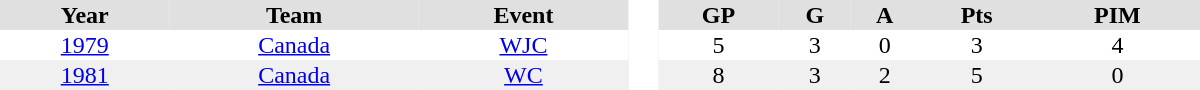<table border="0" cellpadding="1" cellspacing="0" style="text-align:center; width:50em">
<tr ALIGN="center" bgcolor="#e0e0e0">
<th>Year</th>
<th>Team</th>
<th>Event</th>
<th rowspan="99" bgcolor="#ffffff"> </th>
<th>GP</th>
<th>G</th>
<th>A</th>
<th>Pts</th>
<th>PIM</th>
</tr>
<tr>
<td><a href='#'>1979</a></td>
<td><a href='#'>Canada</a></td>
<td><a href='#'>WJC</a></td>
<td>5</td>
<td>3</td>
<td>0</td>
<td>3</td>
<td>4</td>
</tr>
<tr bgcolor="#f0f0f0">
<td><a href='#'>1981</a></td>
<td><a href='#'>Canada</a></td>
<td><a href='#'>WC</a></td>
<td>8</td>
<td>3</td>
<td>2</td>
<td>5</td>
<td>0</td>
</tr>
</table>
